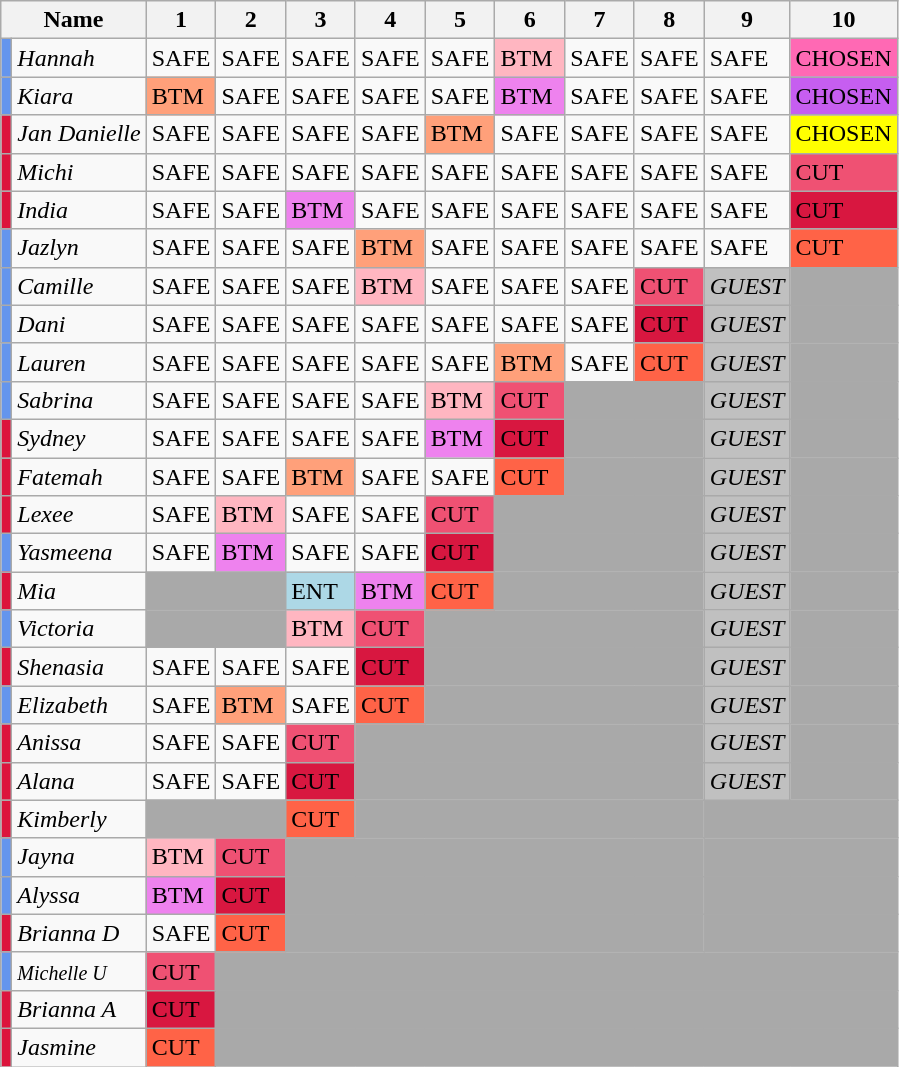<table class="wikitable sortable">
<tr>
<th colspan="2">Name</th>
<th>1</th>
<th>2</th>
<th>3</th>
<th>4</th>
<th>5</th>
<th>6</th>
<th>7</th>
<th>8</th>
<th>9</th>
<th>10</th>
</tr>
<tr>
<td style="background:#6495ED"></td>
<td><em>Hannah</em></td>
<td>SAFE</td>
<td>SAFE</td>
<td>SAFE</td>
<td>SAFE</td>
<td>SAFE</td>
<td style="background:lightpink">BTM</td>
<td>SAFE</td>
<td>SAFE</td>
<td>SAFE</td>
<td style="background:hotpink">CHOSEN</td>
</tr>
<tr>
<td style="background:#6495ED"></td>
<td><em>Kiara</em></td>
<td style="background:lightsalmon">BTM</td>
<td>SAFE</td>
<td>SAFE</td>
<td>SAFE</td>
<td>SAFE</td>
<td style="background:violet">BTM</td>
<td>SAFE</td>
<td>SAFE</td>
<td>SAFE</td>
<td style="background:#C65EF0">CHOSEN</td>
</tr>
<tr>
<td style="background:crimson"></td>
<td><em>Jan Danielle</em></td>
<td>SAFE</td>
<td>SAFE</td>
<td>SAFE</td>
<td>SAFE</td>
<td style="background:lightsalmon">BTM</td>
<td>SAFE</td>
<td>SAFE</td>
<td>SAFE</td>
<td>SAFE</td>
<td style="background:yellow">CHOSEN</td>
</tr>
<tr>
<td style="background:crimson"></td>
<td><em>Michi</em></td>
<td>SAFE</td>
<td>SAFE</td>
<td>SAFE</td>
<td>SAFE</td>
<td>SAFE</td>
<td>SAFE</td>
<td>SAFE</td>
<td>SAFE</td>
<td>SAFE</td>
<td style="background:#EF5173">CUT</td>
</tr>
<tr>
<td style="background:crimson"></td>
<td><em>India</em></td>
<td>SAFE</td>
<td>SAFE</td>
<td style="background:violet">BTM</td>
<td>SAFE</td>
<td>SAFE</td>
<td>SAFE</td>
<td>SAFE</td>
<td>SAFE</td>
<td>SAFE</td>
<td style="background:#D81740">CUT</td>
</tr>
<tr>
<td style="background:#6495ED"></td>
<td><em>Jazlyn</em></td>
<td>SAFE</td>
<td>SAFE</td>
<td>SAFE</td>
<td style="background:lightsalmon">BTM</td>
<td>SAFE</td>
<td>SAFE</td>
<td>SAFE</td>
<td>SAFE</td>
<td>SAFE</td>
<td style="background:tomato">CUT</td>
</tr>
<tr>
<td style="background:#6495ED"></td>
<td><em>Camille</em></td>
<td>SAFE</td>
<td>SAFE</td>
<td>SAFE</td>
<td style="background:lightpink">BTM</td>
<td>SAFE</td>
<td>SAFE</td>
<td>SAFE</td>
<td style="background:#EF5173">CUT</td>
<td style="background:silver"><em>GUEST</em></td>
<td colspan="1" style="background:darkgray"></td>
</tr>
<tr>
<td style="background:#6495ED"></td>
<td><em>Dani</em></td>
<td>SAFE</td>
<td>SAFE</td>
<td>SAFE</td>
<td>SAFE</td>
<td>SAFE</td>
<td>SAFE</td>
<td>SAFE</td>
<td style="background:#D81740">CUT</td>
<td style="background:silver"><em>GUEST</em></td>
<td colspan="1" style="background:darkgray"></td>
</tr>
<tr>
<td style="background:#6495ED"></td>
<td><em>Lauren</em></td>
<td>SAFE</td>
<td>SAFE</td>
<td>SAFE</td>
<td>SAFE</td>
<td>SAFE</td>
<td style="background:lightsalmon">BTM</td>
<td>SAFE</td>
<td style="background:tomato">CUT</td>
<td style="background:silver"><em>GUEST</em></td>
<td colspan="1" style="background:darkgray"></td>
</tr>
<tr>
<td style="background:#6495ED"></td>
<td><em>Sabrina</em></td>
<td>SAFE</td>
<td>SAFE</td>
<td>SAFE</td>
<td>SAFE</td>
<td style="background:lightpink">BTM</td>
<td style="background:#EF5173">CUT</td>
<td colspan="2" style="background:darkgray"></td>
<td style="background:silver"><em>GUEST</em></td>
<td colspan="1" style="background:darkgray"></td>
</tr>
<tr>
<td style="background:crimson"></td>
<td><em>Sydney</em></td>
<td>SAFE</td>
<td>SAFE</td>
<td>SAFE</td>
<td>SAFE</td>
<td style="background:violet">BTM</td>
<td style="background:#D81740">CUT</td>
<td colspan="2" style="background:darkgray"></td>
<td style="background:silver"><em>GUEST</em></td>
<td colspan="1" style="background:darkgray"></td>
</tr>
<tr>
<td style="background:crimson"></td>
<td><em>Fatemah</em></td>
<td>SAFE</td>
<td>SAFE</td>
<td style="background:lightsalmon">BTM</td>
<td>SAFE</td>
<td>SAFE</td>
<td style="background:tomato">CUT</td>
<td colspan="2" style="background:darkgray"></td>
<td style="background:silver"><em>GUEST</em></td>
<td colspan="1" style="background:darkgray"></td>
</tr>
<tr>
<td style="background:crimson"></td>
<td><em>Lexee</em></td>
<td>SAFE</td>
<td style="background:lightpink">BTM</td>
<td>SAFE</td>
<td>SAFE</td>
<td style="background:#EF5173">CUT</td>
<td colspan="3" style="background:darkgray"></td>
<td style="background:silver"><em>GUEST</em></td>
<td colspan="1" style="background:darkgray"></td>
</tr>
<tr>
<td style="background:#6495ED"></td>
<td><em>Yasmeena</em></td>
<td>SAFE</td>
<td style="background:violet">BTM</td>
<td>SAFE</td>
<td>SAFE</td>
<td style="background:#D81740">CUT</td>
<td colspan="3" style="background:darkgray"></td>
<td style="background:silver"><em>GUEST</em></td>
<td colspan="1" style="background:darkgray"></td>
</tr>
<tr>
<td style="background:crimson"></td>
<td><em>Mia</em></td>
<td colspan="2" style="background:darkgrey"></td>
<td style="background:lightblue">ENT</td>
<td style="background:violet">BTM</td>
<td style="background:tomato">CUT</td>
<td colspan="3" style="background:darkgray"></td>
<td style="background:silver"><em>GUEST</em></td>
<td colspan="1" style="background:darkgray"></td>
</tr>
<tr>
<td style="background:#6495ED"></td>
<td><em>Victoria</em></td>
<td colspan="2" style="background:darkgrey"></td>
<td style="background:lightpink">BTM</td>
<td style="background:#EF5173">CUT</td>
<td colspan="4" style="background:darkgray"></td>
<td style="background:silver"><em>GUEST</em></td>
<td colspan="1" style="background:darkgray"></td>
</tr>
<tr>
<td style="background:crimson"></td>
<td><em>Shenasia</em></td>
<td>SAFE</td>
<td>SAFE</td>
<td>SAFE</td>
<td style="background:#D81740">CUT</td>
<td colspan="4" style="background:darkgray"></td>
<td style="background:silver"><em>GUEST</em></td>
<td colspan="1" style="background:darkgray"></td>
</tr>
<tr>
<td style="background:#6495ED"></td>
<td><em>Elizabeth</em></td>
<td>SAFE</td>
<td style="background:lightsalmon">BTM</td>
<td>SAFE</td>
<td style="background:tomato">CUT</td>
<td colspan="4" style="background:darkgray"></td>
<td style="background:silver"><em>GUEST</em></td>
<td colspan="1" style="background:darkgray"></td>
</tr>
<tr>
<td style="background:crimson"></td>
<td><em>Anissa</em></td>
<td>SAFE</td>
<td>SAFE</td>
<td style="background:#EF5173">CUT</td>
<td colspan="5" style="background:darkgray"></td>
<td style="background:silver"><em>GUEST</em></td>
<td colspan="1" style="background:darkgray"></td>
</tr>
<tr>
<td style="background:crimson"></td>
<td><em>Alana</em></td>
<td>SAFE</td>
<td>SAFE</td>
<td style="background:#D81740">CUT</td>
<td colspan="5" style="background:darkgray"></td>
<td style="background:silver"><em>GUEST</em></td>
<td colspan="1" style="background:darkgray"></td>
</tr>
<tr>
<td style="background:crimson"></td>
<td><em>Kimberly</em></td>
<td colspan="2" style="background:darkgrey"></td>
<td style="background:tomato">CUT</td>
<td colspan="5" style="background:darkgray"></td>
<td colspan="2" style="background:darkgray"></td>
</tr>
<tr>
<td style="background:#6495ED"></td>
<td><em>Jayna</em></td>
<td style="background:lightpink">BTM</td>
<td style="background:#EF5173">CUT</td>
<td colspan="6" style="background:darkgray"></td>
<td colspan="2" style="background:darkgray"></td>
</tr>
<tr>
<td style="background:#6495ED"></td>
<td><em>Alyssa</em></td>
<td style="background:violet">BTM</td>
<td style="background:#D81740">CUT</td>
<td colspan="6" style="background:darkgray"></td>
<td colspan="2" style="background:darkgray"></td>
</tr>
<tr>
<td style="background:crimson"></td>
<td><em>Brianna D</em></td>
<td>SAFE</td>
<td style="background:tomato">CUT</td>
<td colspan="6" style="background:darkgray"></td>
<td colspan="2" style="background:darkgray"></td>
</tr>
<tr>
<td style="background:#6495ED"></td>
<td><em><small>Michelle U</small></em></td>
<td style="background:#EF5173">CUT</td>
<td colspan="9" style="background:darkgray"></td>
</tr>
<tr>
<td style="background:crimson"></td>
<td><em>Brianna A</em></td>
<td style="background:#D81740">CUT</td>
<td colspan="9" style="background:darkgray"></td>
</tr>
<tr>
<td style="background:crimson"></td>
<td><em>Jasmine</em></td>
<td style="background:tomato">CUT</td>
<td colspan="9" style="background:darkgray"></td>
</tr>
</table>
